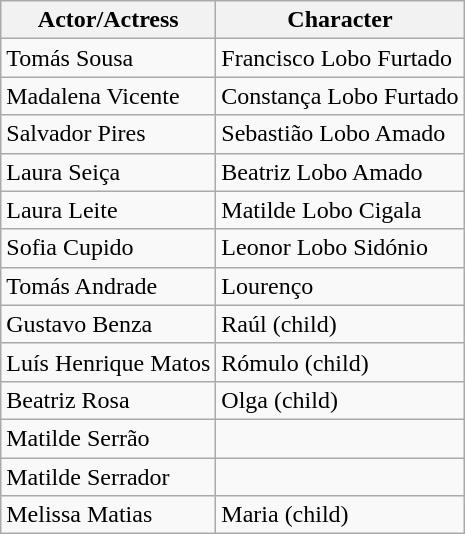<table class="wikitable sortable">
<tr>
<th>Actor/Actress</th>
<th>Character</th>
</tr>
<tr>
<td>Tomás Sousa</td>
<td>Francisco Lobo Furtado</td>
</tr>
<tr>
<td>Madalena Vicente</td>
<td>Constança Lobo Furtado</td>
</tr>
<tr>
<td>Salvador Pires</td>
<td>Sebastião Lobo Amado</td>
</tr>
<tr>
<td>Laura Seiça</td>
<td>Beatriz Lobo Amado</td>
</tr>
<tr>
<td>Laura Leite</td>
<td>Matilde Lobo Cigala</td>
</tr>
<tr>
<td>Sofia Cupido</td>
<td>Leonor Lobo Sidónio</td>
</tr>
<tr>
<td>Tomás Andrade</td>
<td>Lourenço</td>
</tr>
<tr>
<td>Gustavo Benza</td>
<td>Raúl (child)</td>
</tr>
<tr>
<td>Luís Henrique Matos</td>
<td>Rómulo (child)</td>
</tr>
<tr>
<td>Beatriz Rosa</td>
<td>Olga (child)</td>
</tr>
<tr>
<td>Matilde Serrão</td>
<td></td>
</tr>
<tr>
<td>Matilde Serrador</td>
<td></td>
</tr>
<tr>
<td>Melissa Matias</td>
<td>Maria (child)</td>
</tr>
</table>
